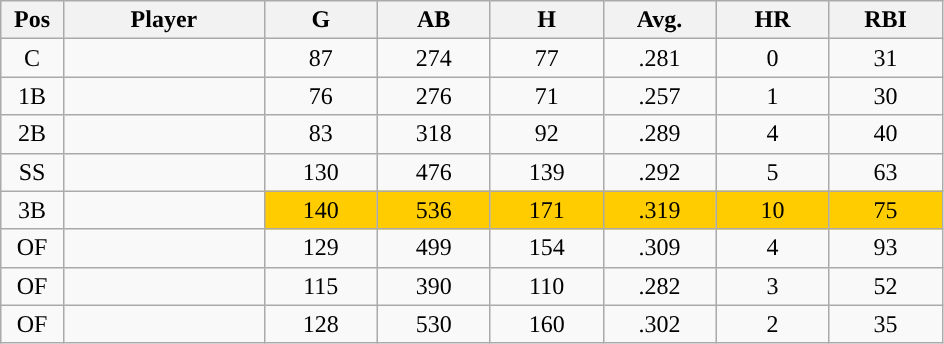<table class="wikitable sortable">
<tr>
<th bgcolor="#DDDDFF" width="5%">Pos</th>
<th bgcolor="#DDDDFF" width="16%">Player</th>
<th bgcolor="#DDDDFF" width="9%">G</th>
<th bgcolor="#DDDDFF" width="9%">AB</th>
<th bgcolor="#DDDDFF" width="9%">H</th>
<th bgcolor="#DDDDFF" width="9%">Avg.</th>
<th bgcolor="#DDDDFF" width="9%">HR</th>
<th bgcolor="#DDDDFF" width="9%">RBI</th>
</tr>
<tr align="center">
<td>C</td>
<td></td>
<td>87</td>
<td>274</td>
<td>77</td>
<td>.281</td>
<td>0</td>
<td>31</td>
</tr>
<tr align="center">
<td>1B</td>
<td></td>
<td>76</td>
<td>276</td>
<td>71</td>
<td>.257</td>
<td>1</td>
<td>30</td>
</tr>
<tr align="center">
<td>2B</td>
<td></td>
<td>83</td>
<td>318</td>
<td>92</td>
<td>.289</td>
<td>4</td>
<td>40</td>
</tr>
<tr align="center">
<td>SS</td>
<td></td>
<td>130</td>
<td>476</td>
<td>139</td>
<td>.292</td>
<td>5</td>
<td>63</td>
</tr>
<tr align="center">
<td>3B</td>
<td></td>
<td style="background:#fc0;">140</td>
<td style="background:#fc0;">536</td>
<td style="background:#fc0;">171</td>
<td style="background:#fc0;">.319</td>
<td style="background:#fc0;">10</td>
<td style="background:#fc0;">75</td>
</tr>
<tr align="center">
<td>OF</td>
<td></td>
<td>129</td>
<td>499</td>
<td>154</td>
<td>.309</td>
<td>4</td>
<td>93</td>
</tr>
<tr align="center">
<td>OF</td>
<td></td>
<td>115</td>
<td>390</td>
<td>110</td>
<td>.282</td>
<td>3</td>
<td>52</td>
</tr>
<tr align="center">
<td>OF</td>
<td></td>
<td>128</td>
<td>530</td>
<td>160</td>
<td>.302</td>
<td>2</td>
<td>35</td>
</tr>
</table>
